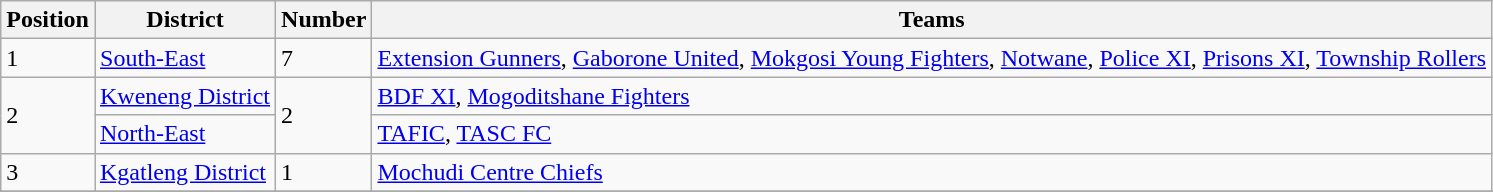<table class="wikitable">
<tr>
<th>Position</th>
<th>District</th>
<th>Number</th>
<th>Teams</th>
</tr>
<tr>
<td>1</td>
<td><a href='#'>South-East</a></td>
<td>7</td>
<td><a href='#'>Extension Gunners</a>, <a href='#'>Gaborone United</a>, <a href='#'>Mokgosi Young Fighters</a>, <a href='#'>Notwane</a>, <a href='#'>Police XI</a>, <a href='#'>Prisons XI</a>, <a href='#'>Township Rollers</a></td>
</tr>
<tr>
<td rowspan="2">2</td>
<td><a href='#'>Kweneng District</a></td>
<td rowspan="2">2</td>
<td><a href='#'>BDF XI</a>, <a href='#'>Mogoditshane Fighters</a></td>
</tr>
<tr>
<td><a href='#'>North-East</a></td>
<td><a href='#'>TAFIC</a>, <a href='#'>TASC FC</a></td>
</tr>
<tr>
<td>3</td>
<td><a href='#'>Kgatleng District</a></td>
<td>1</td>
<td><a href='#'>Mochudi Centre Chiefs</a></td>
</tr>
<tr>
</tr>
</table>
